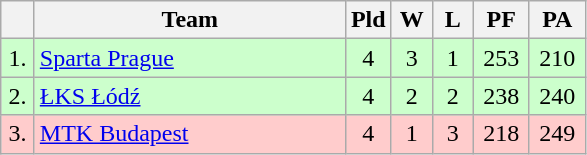<table class=wikitable style="text-align:center">
<tr>
<th width=15></th>
<th width=200>Team</th>
<th width=20>Pld</th>
<th width=20>W</th>
<th width=20>L</th>
<th width=30>PF</th>
<th width=30>PA</th>
</tr>
<tr style="background: #ccffcc;">
<td>1.</td>
<td align=left> <a href='#'>Sparta Prague</a></td>
<td>4</td>
<td>3</td>
<td>1</td>
<td>253</td>
<td>210</td>
</tr>
<tr style="background: #ccffcc;">
<td>2.</td>
<td align=left> <a href='#'>ŁKS Łódź</a></td>
<td>4</td>
<td>2</td>
<td>2</td>
<td>238</td>
<td>240</td>
</tr>
<tr style="background: #ffcccc;">
<td>3.</td>
<td align=left> <a href='#'>MTK Budapest</a></td>
<td>4</td>
<td>1</td>
<td>3</td>
<td>218</td>
<td>249</td>
</tr>
</table>
